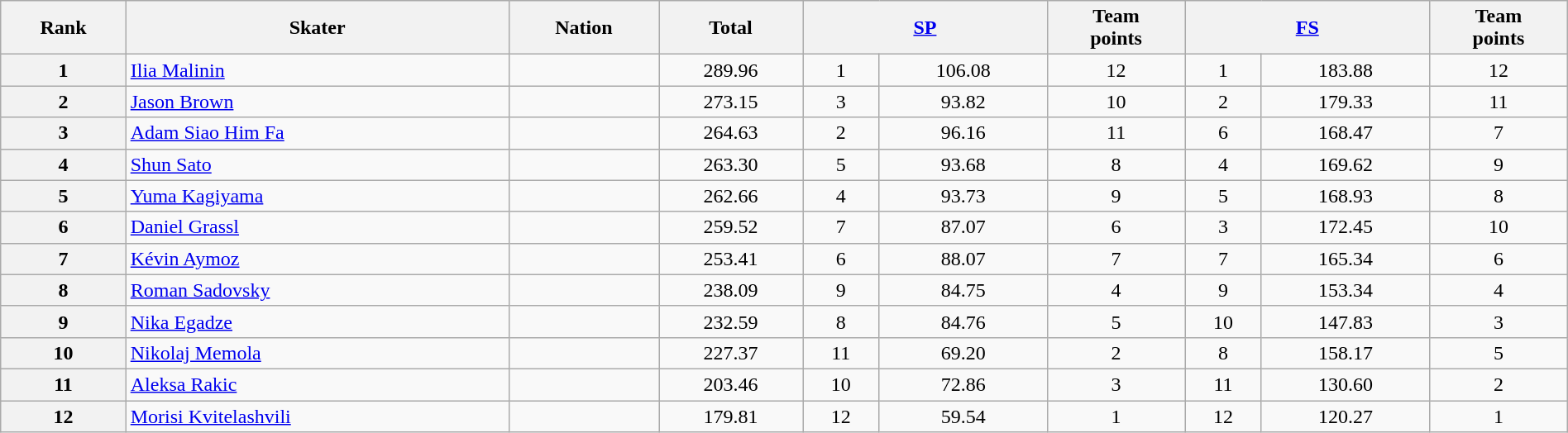<table class="wikitable sortable" style="text-align:center; width:100%">
<tr>
<th scope="col">Rank</th>
<th scope="col">Skater</th>
<th scope="col">Nation</th>
<th scope="col">Total</th>
<th scope="col" colspan="2" width="80px"><a href='#'>SP</a></th>
<th scope="col">Team<br>points</th>
<th scope="col" colspan="2" width="80px"><a href='#'>FS</a></th>
<th scope="col">Team<br>points</th>
</tr>
<tr>
<th scope="row">1</th>
<td align="left"><a href='#'>Ilia Malinin</a></td>
<td align="left"></td>
<td>289.96</td>
<td>1</td>
<td>106.08</td>
<td>12</td>
<td>1</td>
<td>183.88</td>
<td>12</td>
</tr>
<tr>
<th scope="row">2</th>
<td align="left"><a href='#'>Jason Brown</a></td>
<td align="left"></td>
<td>273.15</td>
<td>3</td>
<td>93.82</td>
<td>10</td>
<td>2</td>
<td>179.33</td>
<td>11</td>
</tr>
<tr>
<th scope="row">3</th>
<td align="left"><a href='#'>Adam Siao Him Fa</a></td>
<td align="left"></td>
<td>264.63</td>
<td>2</td>
<td>96.16</td>
<td>11</td>
<td>6</td>
<td>168.47</td>
<td>7</td>
</tr>
<tr>
<th scope="row">4</th>
<td align="left"><a href='#'>Shun Sato</a></td>
<td align="left"></td>
<td>263.30</td>
<td>5</td>
<td>93.68</td>
<td>8</td>
<td>4</td>
<td>169.62</td>
<td>9</td>
</tr>
<tr>
<th scope="row">5</th>
<td align="left"><a href='#'>Yuma Kagiyama</a></td>
<td align="left"></td>
<td>262.66</td>
<td>4</td>
<td>93.73</td>
<td>9</td>
<td>5</td>
<td>168.93</td>
<td>8</td>
</tr>
<tr>
<th scope="row">6</th>
<td align="left"><a href='#'>Daniel Grassl</a></td>
<td align="left"></td>
<td>259.52</td>
<td>7</td>
<td>87.07</td>
<td>6</td>
<td>3</td>
<td>172.45</td>
<td>10</td>
</tr>
<tr>
<th scope="row">7</th>
<td align="left"><a href='#'>Kévin Aymoz</a></td>
<td align="left"></td>
<td>253.41</td>
<td>6</td>
<td>88.07</td>
<td>7</td>
<td>7</td>
<td>165.34</td>
<td>6</td>
</tr>
<tr>
<th scope="row">8</th>
<td align="left"><a href='#'>Roman Sadovsky</a></td>
<td align="left"></td>
<td>238.09</td>
<td>9</td>
<td>84.75</td>
<td>4</td>
<td>9</td>
<td>153.34</td>
<td>4</td>
</tr>
<tr>
<th scope="row">9</th>
<td align="left"><a href='#'>Nika Egadze</a></td>
<td align="left"></td>
<td>232.59</td>
<td>8</td>
<td>84.76</td>
<td>5</td>
<td>10</td>
<td>147.83</td>
<td>3</td>
</tr>
<tr>
<th scope="row">10</th>
<td align="left"><a href='#'>Nikolaj Memola</a></td>
<td align="left"></td>
<td>227.37</td>
<td>11</td>
<td>69.20</td>
<td>2</td>
<td>8</td>
<td>158.17</td>
<td>5</td>
</tr>
<tr>
<th scope="row">11</th>
<td align="left"><a href='#'>Aleksa Rakic</a></td>
<td align="left"></td>
<td>203.46</td>
<td>10</td>
<td>72.86</td>
<td>3</td>
<td>11</td>
<td>130.60</td>
<td>2</td>
</tr>
<tr>
<th scope="row">12</th>
<td align="left"><a href='#'>Morisi Kvitelashvili</a></td>
<td align="left"></td>
<td>179.81</td>
<td>12</td>
<td>59.54</td>
<td>1</td>
<td>12</td>
<td>120.27</td>
<td>1</td>
</tr>
</table>
